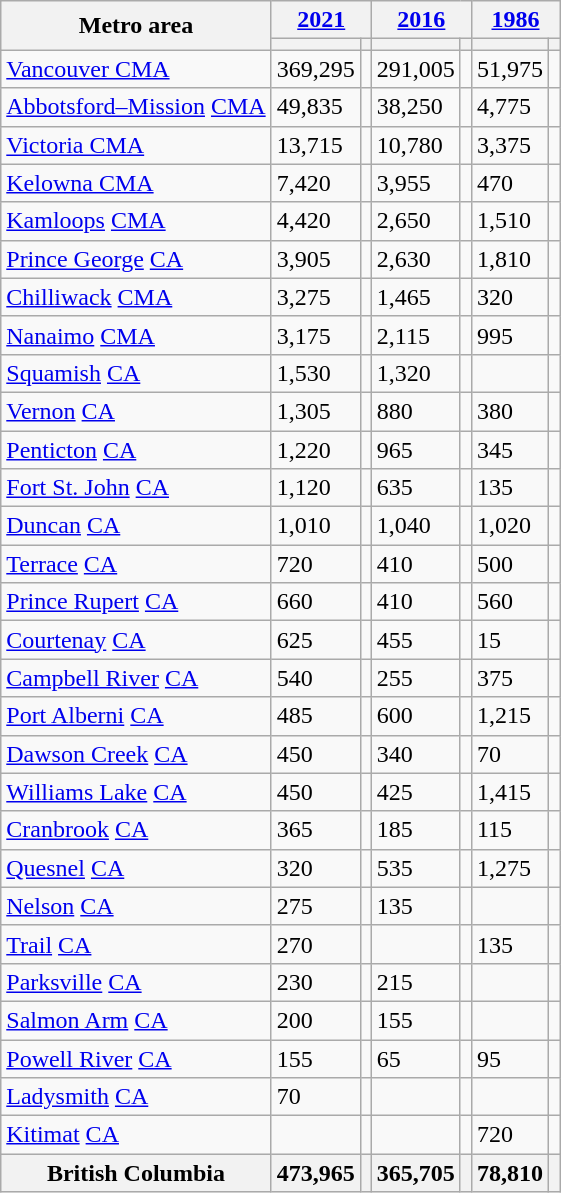<table class="wikitable collapsible sortable">
<tr>
<th rowspan="2">Metro area</th>
<th colspan="2"><a href='#'>2021</a></th>
<th colspan="2"><a href='#'>2016</a></th>
<th colspan="2"><a href='#'>1986</a></th>
</tr>
<tr>
<th><a href='#'></a></th>
<th></th>
<th></th>
<th></th>
<th></th>
<th></th>
</tr>
<tr>
<td><a href='#'>Vancouver CMA</a></td>
<td>369,295</td>
<td></td>
<td>291,005</td>
<td></td>
<td>51,975</td>
<td></td>
</tr>
<tr>
<td><a href='#'>Abbotsford–Mission</a> <a href='#'>CMA</a></td>
<td>49,835</td>
<td></td>
<td>38,250</td>
<td></td>
<td>4,775</td>
<td></td>
</tr>
<tr>
<td><a href='#'>Victoria CMA</a></td>
<td>13,715</td>
<td></td>
<td>10,780</td>
<td></td>
<td>3,375</td>
<td></td>
</tr>
<tr>
<td><a href='#'>Kelowna CMA</a></td>
<td>7,420</td>
<td></td>
<td>3,955</td>
<td></td>
<td>470</td>
<td></td>
</tr>
<tr>
<td><a href='#'>Kamloops</a> <a href='#'>CMA</a></td>
<td>4,420</td>
<td></td>
<td>2,650</td>
<td></td>
<td>1,510</td>
<td></td>
</tr>
<tr>
<td><a href='#'>Prince George</a> <a href='#'>CA</a></td>
<td>3,905</td>
<td></td>
<td>2,630</td>
<td></td>
<td>1,810</td>
<td></td>
</tr>
<tr>
<td><a href='#'>Chilliwack</a> <a href='#'>CMA</a></td>
<td>3,275</td>
<td></td>
<td>1,465</td>
<td></td>
<td>320</td>
<td></td>
</tr>
<tr>
<td><a href='#'>Nanaimo</a> <a href='#'>CMA</a></td>
<td>3,175</td>
<td></td>
<td>2,115</td>
<td></td>
<td>995</td>
<td></td>
</tr>
<tr>
<td><a href='#'>Squamish</a> <a href='#'>CA</a></td>
<td>1,530</td>
<td></td>
<td>1,320</td>
<td></td>
<td></td>
<td></td>
</tr>
<tr>
<td><a href='#'>Vernon</a> <a href='#'>CA</a></td>
<td>1,305</td>
<td></td>
<td>880</td>
<td></td>
<td>380</td>
<td></td>
</tr>
<tr>
<td><a href='#'>Penticton</a> <a href='#'>CA</a></td>
<td>1,220</td>
<td></td>
<td>965</td>
<td></td>
<td>345</td>
<td></td>
</tr>
<tr>
<td><a href='#'>Fort St. John</a> <a href='#'>CA</a></td>
<td>1,120</td>
<td></td>
<td>635</td>
<td></td>
<td>135</td>
<td></td>
</tr>
<tr>
<td><a href='#'>Duncan</a> <a href='#'>CA</a></td>
<td>1,010</td>
<td></td>
<td>1,040</td>
<td></td>
<td>1,020</td>
<td></td>
</tr>
<tr>
<td><a href='#'>Terrace</a> <a href='#'>CA</a></td>
<td>720</td>
<td></td>
<td>410</td>
<td></td>
<td>500</td>
<td></td>
</tr>
<tr>
<td><a href='#'>Prince Rupert</a> <a href='#'>CA</a></td>
<td>660</td>
<td></td>
<td>410</td>
<td></td>
<td>560</td>
<td></td>
</tr>
<tr>
<td><a href='#'>Courtenay</a> <a href='#'>CA</a></td>
<td>625</td>
<td></td>
<td>455</td>
<td></td>
<td>15</td>
<td></td>
</tr>
<tr>
<td><a href='#'>Campbell River</a> <a href='#'>CA</a></td>
<td>540</td>
<td></td>
<td>255</td>
<td></td>
<td>375</td>
<td></td>
</tr>
<tr>
<td><a href='#'>Port Alberni</a> <a href='#'>CA</a></td>
<td>485</td>
<td></td>
<td>600</td>
<td></td>
<td>1,215</td>
<td></td>
</tr>
<tr>
<td><a href='#'>Dawson Creek</a> <a href='#'>CA</a></td>
<td>450</td>
<td></td>
<td>340</td>
<td></td>
<td>70</td>
<td></td>
</tr>
<tr>
<td><a href='#'>Williams Lake</a> <a href='#'>CA</a></td>
<td>450</td>
<td></td>
<td>425</td>
<td></td>
<td>1,415</td>
<td></td>
</tr>
<tr>
<td><a href='#'>Cranbrook</a> <a href='#'>CA</a></td>
<td>365</td>
<td></td>
<td>185</td>
<td></td>
<td>115</td>
<td></td>
</tr>
<tr>
<td><a href='#'>Quesnel</a> <a href='#'>CA</a></td>
<td>320</td>
<td></td>
<td>535</td>
<td></td>
<td>1,275</td>
<td></td>
</tr>
<tr>
<td><a href='#'>Nelson</a> <a href='#'>CA</a></td>
<td>275</td>
<td></td>
<td>135</td>
<td></td>
<td></td>
<td></td>
</tr>
<tr>
<td><a href='#'>Trail</a> <a href='#'>CA</a></td>
<td>270</td>
<td></td>
<td></td>
<td></td>
<td>135</td>
<td></td>
</tr>
<tr>
<td><a href='#'>Parksville</a> <a href='#'>CA</a></td>
<td>230</td>
<td></td>
<td>215</td>
<td></td>
<td></td>
<td></td>
</tr>
<tr>
<td><a href='#'>Salmon Arm</a> <a href='#'>CA</a></td>
<td>200</td>
<td></td>
<td>155</td>
<td></td>
<td></td>
<td></td>
</tr>
<tr>
<td><a href='#'>Powell River</a> <a href='#'>CA</a></td>
<td>155</td>
<td></td>
<td>65</td>
<td></td>
<td>95</td>
<td></td>
</tr>
<tr>
<td><a href='#'>Ladysmith</a> <a href='#'>CA</a></td>
<td>70</td>
<td></td>
<td></td>
<td></td>
<td></td>
<td></td>
</tr>
<tr>
<td><a href='#'>Kitimat</a> <a href='#'>CA</a></td>
<td></td>
<td></td>
<td></td>
<td></td>
<td>720</td>
<td></td>
</tr>
<tr>
<th>British Columbia</th>
<th>473,965</th>
<th></th>
<th>365,705</th>
<th></th>
<th>78,810</th>
<th></th>
</tr>
</table>
